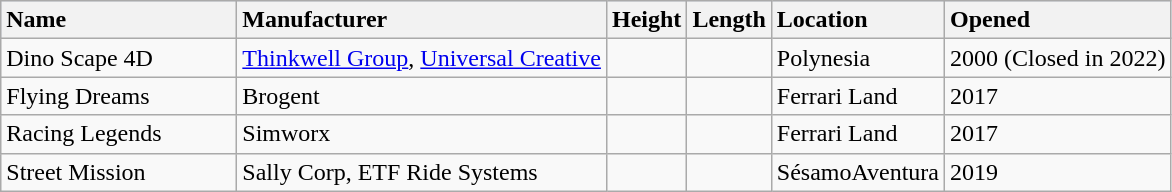<table class="sortable wikitable">
<tr style="background:#CEDAF2; border-bottom:1px solid black; border-top:1px solid black;">
<th style="text-align:left; width:150px;">Name</th>
<th style="text-align:left;">Manufacturer</th>
<th style="text-align:left;">Height</th>
<th style="text-align:left;">Length</th>
<th style="text-align:left;">Location</th>
<th style="text-align:left;">Opened</th>
</tr>
<tr>
<td>Dino Scape 4D</td>
<td><a href='#'>Thinkwell Group</a>, <a href='#'>Universal Creative</a></td>
<td></td>
<td></td>
<td>Polynesia</td>
<td>2000 (Closed in 2022)</td>
</tr>
<tr>
<td>Flying Dreams</td>
<td>Brogent</td>
<td></td>
<td></td>
<td>Ferrari Land</td>
<td>2017</td>
</tr>
<tr>
<td>Racing Legends</td>
<td>Simworx</td>
<td></td>
<td></td>
<td>Ferrari Land</td>
<td>2017</td>
</tr>
<tr>
<td>Street Mission</td>
<td>Sally Corp, ETF Ride Systems</td>
<td></td>
<td></td>
<td>SésamoAventura</td>
<td>2019</td>
</tr>
</table>
